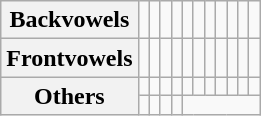<table class="wikitable letters-table">
<tr>
<th scope=row>Backvowels</th>
<td></td>
<td></td>
<td></td>
<td></td>
<td></td>
<td></td>
<td></td>
<td></td>
<td></td>
<td></td>
<td></td>
</tr>
<tr>
<th scope=row>Frontvowels</th>
<td></td>
<td></td>
<td></td>
<td></td>
<td></td>
<td></td>
<td></td>
<td></td>
<td></td>
<td></td>
<td></td>
</tr>
<tr>
<th scope=row rowspan=2>Others</th>
<td></td>
<td></td>
<td></td>
<td></td>
<td></td>
<td></td>
<td></td>
<td></td>
<td></td>
<td></td>
<td></td>
</tr>
<tr>
<td></td>
<td></td>
<td></td>
<td></td>
</tr>
</table>
